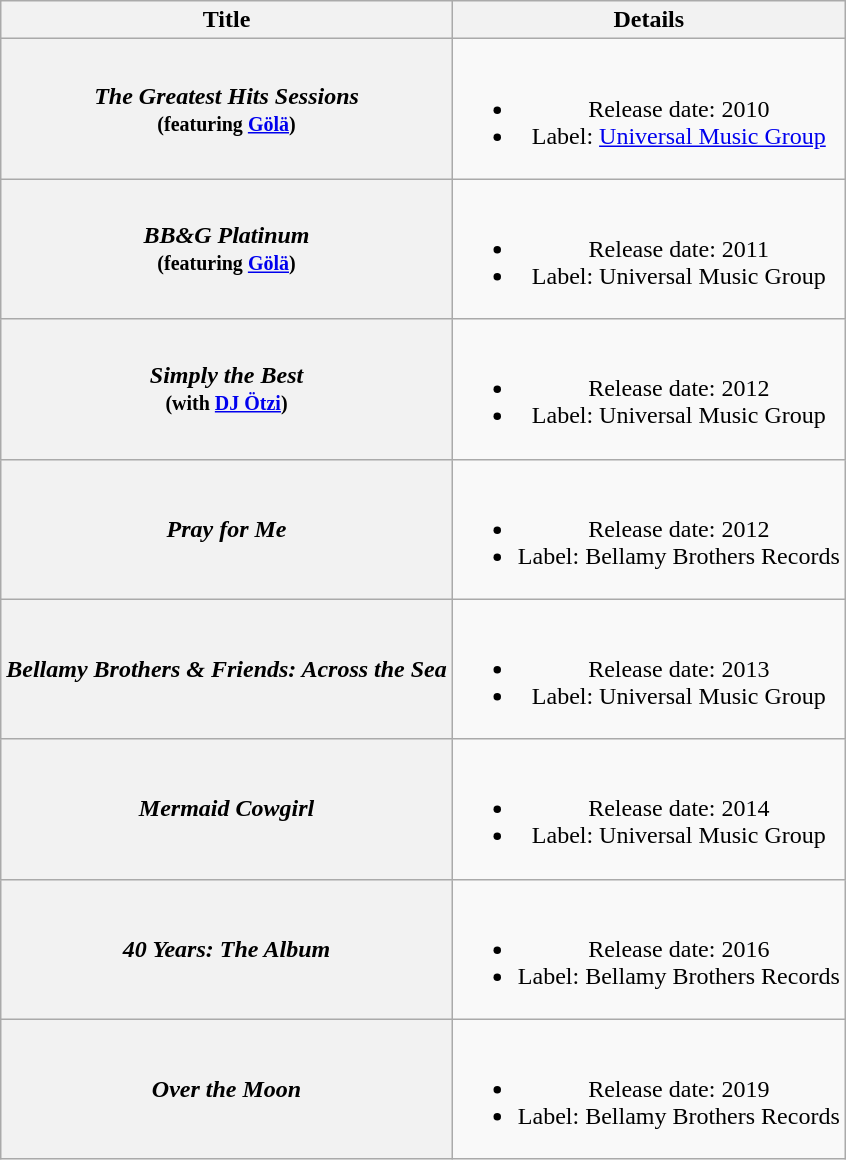<table class="wikitable plainrowheaders" style="text-align:center;">
<tr>
<th scope="col">Title</th>
<th scope="col">Details</th>
</tr>
<tr>
<th scope="row"><em>The Greatest Hits Sessions</em><br><small>(featuring <a href='#'>Gölä</a>)</small></th>
<td><br><ul><li>Release date: 2010</li><li>Label: <a href='#'>Universal Music Group</a></li></ul></td>
</tr>
<tr>
<th scope="row"><em>BB&G Platinum</em><br><small>(featuring <a href='#'>Gölä</a>)</small></th>
<td><br><ul><li>Release date: 2011</li><li>Label: Universal Music Group</li></ul></td>
</tr>
<tr>
<th scope="row"><em>Simply the Best</em><br><small>(with <a href='#'>DJ Ötzi</a>)</small></th>
<td><br><ul><li>Release date: 2012</li><li>Label: Universal Music Group</li></ul></td>
</tr>
<tr>
<th scope="row"><em>Pray for Me</em></th>
<td><br><ul><li>Release date: 2012</li><li>Label: Bellamy Brothers Records</li></ul></td>
</tr>
<tr>
<th scope="row"><em>Bellamy Brothers & Friends: Across the Sea</em></th>
<td><br><ul><li>Release date: 2013</li><li>Label: Universal Music Group</li></ul></td>
</tr>
<tr>
<th scope="row"><em>Mermaid Cowgirl</em></th>
<td><br><ul><li>Release date: 2014</li><li>Label: Universal Music Group</li></ul></td>
</tr>
<tr>
<th scope="row"><em>40 Years: The Album</em></th>
<td><br><ul><li>Release date: 2016</li><li>Label: Bellamy Brothers Records</li></ul></td>
</tr>
<tr>
<th scope="row"><em>Over the Moon</em></th>
<td><br><ul><li>Release date: 2019</li><li>Label: Bellamy Brothers Records</li></ul></td>
</tr>
</table>
